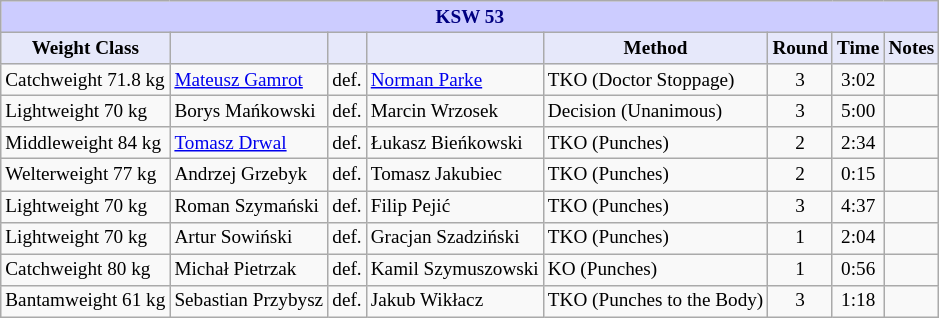<table class="wikitable" style="font-size: 80%;">
<tr>
<th colspan="8" style="background-color: #ccf; color: #000080; text-align: center;"><strong>KSW 53</strong></th>
</tr>
<tr>
<th colspan="1" style="background-color: #E6E8FA; color: #000000; text-align: center;">Weight Class</th>
<th colspan="1" style="background-color: #E6E8FA; color: #000000; text-align: center;"></th>
<th colspan="1" style="background-color: #E6E8FA; color: #000000; text-align: center;"></th>
<th colspan="1" style="background-color: #E6E8FA; color: #000000; text-align: center;"></th>
<th colspan="1" style="background-color: #E6E8FA; color: #000000; text-align: center;">Method</th>
<th colspan="1" style="background-color: #E6E8FA; color: #000000; text-align: center;">Round</th>
<th colspan="1" style="background-color: #E6E8FA; color: #000000; text-align: center;">Time</th>
<th colspan="1" style="background-color: #E6E8FA; color: #000000; text-align: center;">Notes</th>
</tr>
<tr>
<td>Catchweight 71.8 kg</td>
<td> <a href='#'>Mateusz Gamrot</a></td>
<td align=center>def.</td>
<td> <a href='#'>Norman Parke</a></td>
<td>TKO (Doctor Stoppage)</td>
<td align=center>3</td>
<td align=center>3:02</td>
<td></td>
</tr>
<tr>
<td>Lightweight 70 kg</td>
<td> Borys Mańkowski</td>
<td align=center>def.</td>
<td> Marcin Wrzosek</td>
<td>Decision (Unanimous)</td>
<td align=center>3</td>
<td align=center>5:00</td>
<td></td>
</tr>
<tr>
<td>Middleweight 84 kg</td>
<td> <a href='#'>Tomasz Drwal</a></td>
<td align=center>def.</td>
<td> Łukasz Bieńkowski</td>
<td>TKO (Punches)</td>
<td align=center>2</td>
<td align=center>2:34</td>
<td></td>
</tr>
<tr>
<td>Welterweight 77 kg</td>
<td> Andrzej Grzebyk</td>
<td align=center>def.</td>
<td> Tomasz Jakubiec</td>
<td>TKO (Punches)</td>
<td align=center>2</td>
<td align=center>0:15</td>
<td></td>
</tr>
<tr>
<td>Lightweight 70 kg</td>
<td> Roman Szymański</td>
<td align=center>def.</td>
<td> Filip Pejić</td>
<td>TKO (Punches)</td>
<td align=center>3</td>
<td align=center>4:37</td>
<td></td>
</tr>
<tr>
<td>Lightweight 70 kg</td>
<td> Artur Sowiński</td>
<td align=center>def.</td>
<td> Gracjan Szadziński</td>
<td>TKO (Punches)</td>
<td align=center>1</td>
<td align=center>2:04</td>
<td></td>
</tr>
<tr>
<td>Catchweight 80 kg</td>
<td> Michał Pietrzak</td>
<td align=center>def.</td>
<td> Kamil Szymuszowski</td>
<td>KO (Punches)</td>
<td align=center>1</td>
<td align=center>0:56</td>
<td></td>
</tr>
<tr>
<td>Bantamweight 61 kg</td>
<td> Sebastian Przybysz</td>
<td align=center>def.</td>
<td> Jakub Wikłacz</td>
<td>TKO (Punches to the Body)</td>
<td align=center>3</td>
<td align=center>1:18</td>
<td></td>
</tr>
</table>
